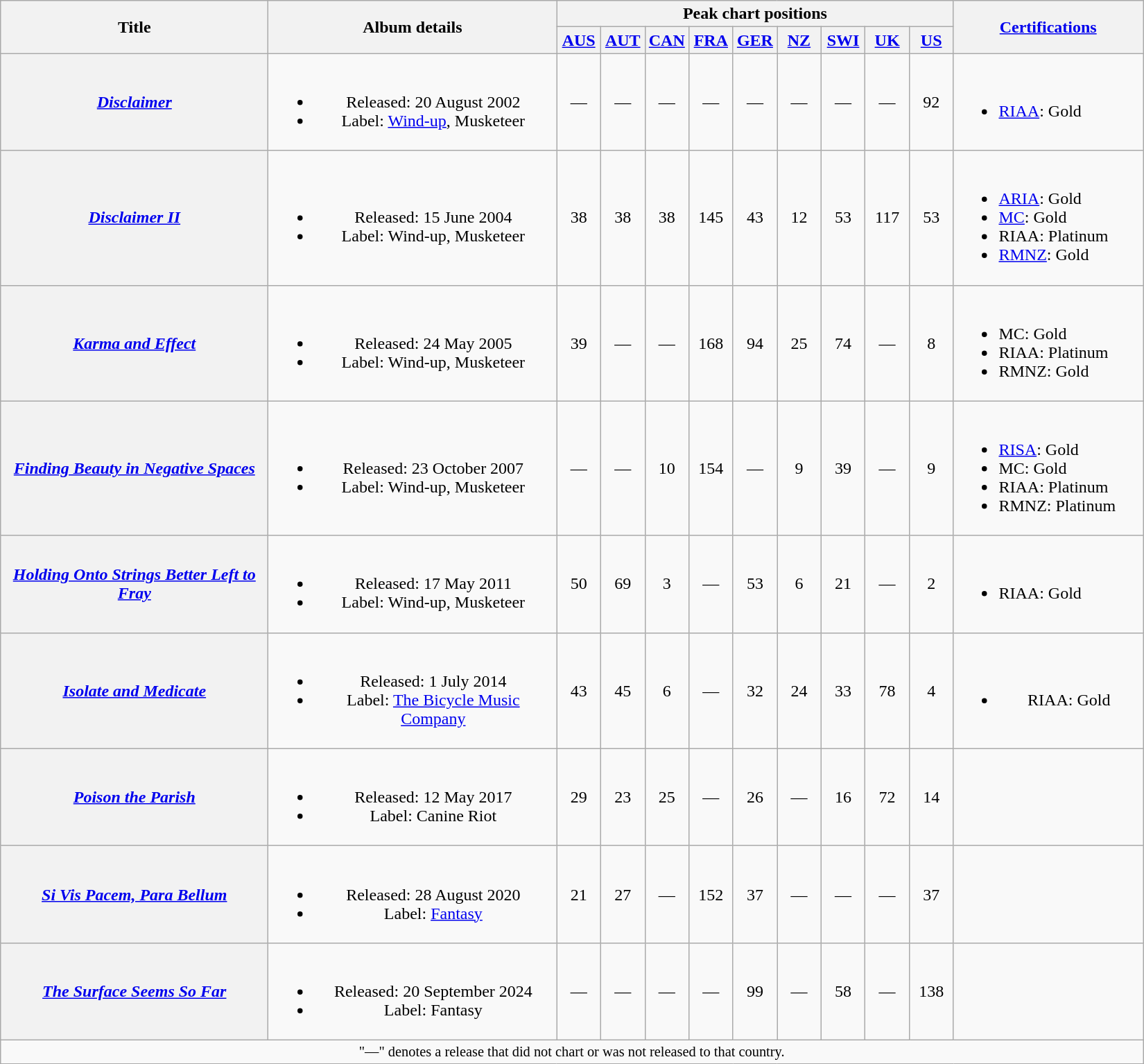<table class="wikitable plainrowheaders"  style="text-align:center;">
<tr>
<th scope="col" rowspan="2" style="width:250px;">Title</th>
<th scope="col" rowspan="2" style="width:270px;">Album details</th>
<th scope="col" colspan="9">Peak chart positions</th>
<th scope="col" rowspan="2" style="width:175px;"><a href='#'>Certifications</a></th>
</tr>
<tr>
<th scope="col" width="35"><a href='#'>AUS</a><br></th>
<th scope="col" width="35"><a href='#'>AUT</a><br></th>
<th scope="col" width="35"><a href='#'>CAN</a><br></th>
<th scope="col" width="35"><a href='#'>FRA</a><br></th>
<th scope="col" width="35"><a href='#'>GER</a><br></th>
<th scope="col" width="35"><a href='#'>NZ</a><br></th>
<th scope="col" width="35"><a href='#'>SWI</a><br></th>
<th scope="col" width="35"><a href='#'>UK</a><br></th>
<th scope="col" width="35"><a href='#'>US</a><br></th>
</tr>
<tr>
<th scope="row"><em><a href='#'>Disclaimer</a></em></th>
<td><br><ul><li>Released: 20 August 2002</li><li>Label: <a href='#'>Wind-up</a>, Musketeer</li></ul></td>
<td>—</td>
<td>—</td>
<td>—</td>
<td>—</td>
<td>—</td>
<td>—</td>
<td>—</td>
<td>—</td>
<td>92</td>
<td align="left"><br><ul><li><a href='#'>RIAA</a>: Gold</li></ul></td>
</tr>
<tr>
<th scope="row"><em><a href='#'>Disclaimer II</a></em></th>
<td><br><ul><li>Released: 15 June 2004</li><li>Label: Wind-up, Musketeer</li></ul></td>
<td>38</td>
<td>38</td>
<td>38</td>
<td>145</td>
<td>43</td>
<td>12</td>
<td>53</td>
<td>117</td>
<td>53</td>
<td align="left"><br><ul><li><a href='#'>ARIA</a>: Gold</li><li><a href='#'>MC</a>: Gold</li><li>RIAA: Platinum </li><li><a href='#'>RMNZ</a>: Gold</li></ul></td>
</tr>
<tr>
<th scope="row"><em><a href='#'>Karma and Effect</a></em></th>
<td><br><ul><li>Released: 24 May 2005</li><li>Label: Wind-up, Musketeer</li></ul></td>
<td>39</td>
<td>—</td>
<td>—</td>
<td>168</td>
<td>94</td>
<td>25</td>
<td>74</td>
<td>—</td>
<td>8</td>
<td align="left"><br><ul><li>MC: Gold</li><li>RIAA: Platinum </li><li>RMNZ: Gold</li></ul></td>
</tr>
<tr>
<th scope="row"><em><a href='#'>Finding Beauty in Negative Spaces</a></em></th>
<td><br><ul><li>Released: 23 October 2007</li><li>Label: Wind-up, Musketeer</li></ul></td>
<td>—</td>
<td>—</td>
<td>10</td>
<td>154</td>
<td>—</td>
<td>9</td>
<td>39</td>
<td>—</td>
<td>9</td>
<td align="left"><br><ul><li><a href='#'>RISA</a>: Gold</li><li>MC: Gold</li><li>RIAA: Platinum</li><li>RMNZ: Platinum</li></ul></td>
</tr>
<tr>
<th scope="row"><em><a href='#'>Holding Onto Strings Better Left to Fray</a></em></th>
<td><br><ul><li>Released: 17 May 2011</li><li>Label: Wind-up, Musketeer</li></ul></td>
<td>50</td>
<td>69</td>
<td>3</td>
<td>—</td>
<td>53</td>
<td>6</td>
<td>21</td>
<td>—</td>
<td>2</td>
<td align="left"><br><ul><li>RIAA: Gold</li></ul></td>
</tr>
<tr>
<th scope="row"><em><a href='#'>Isolate and Medicate</a></em></th>
<td><br><ul><li>Released: 1 July 2014</li><li>Label: <a href='#'>The Bicycle Music Company</a></li></ul></td>
<td>43</td>
<td>45</td>
<td>6</td>
<td>—</td>
<td>32</td>
<td>24</td>
<td>33</td>
<td>78</td>
<td>4</td>
<td><br><ul><li>RIAA: Gold</li></ul></td>
</tr>
<tr>
<th scope="row"><em><a href='#'>Poison the Parish</a></em></th>
<td><br><ul><li>Released: 12 May 2017</li><li>Label: Canine Riot</li></ul></td>
<td>29</td>
<td>23</td>
<td>25</td>
<td>—</td>
<td>26</td>
<td>—</td>
<td>16</td>
<td>72</td>
<td>14</td>
<td></td>
</tr>
<tr>
<th scope="row"><em><a href='#'>Si Vis Pacem, Para Bellum</a></em></th>
<td><br><ul><li>Released: 28 August 2020</li><li>Label: <a href='#'>Fantasy</a></li></ul></td>
<td>21</td>
<td>27</td>
<td>—</td>
<td>152</td>
<td>37</td>
<td>—</td>
<td>—</td>
<td>—</td>
<td>37</td>
<td></td>
</tr>
<tr>
<th scope="row"><em><a href='#'>The Surface Seems So Far</a></em></th>
<td><br><ul><li>Released: 20 September 2024</li><li>Label: Fantasy</li></ul></td>
<td>—</td>
<td>—</td>
<td>—</td>
<td>—</td>
<td>99</td>
<td>—</td>
<td>58</td>
<td>—</td>
<td>138</td>
<td></td>
</tr>
<tr>
<td colspan="12" style="font-size:85%">"—" denotes a release that did not chart or was not released to that country.</td>
</tr>
</table>
